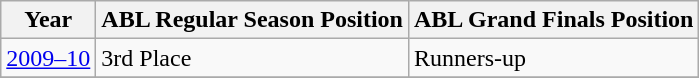<table class="wikitable float-right">
<tr>
<th>Year</th>
<th>ABL Regular Season Position</th>
<th>ABL Grand Finals Position</th>
</tr>
<tr>
<td><a href='#'>2009–10</a></td>
<td valign="middle" align="centre">3rd Place</td>
<td valign="middle" align="centre">Runners-up</td>
</tr>
<tr>
</tr>
</table>
